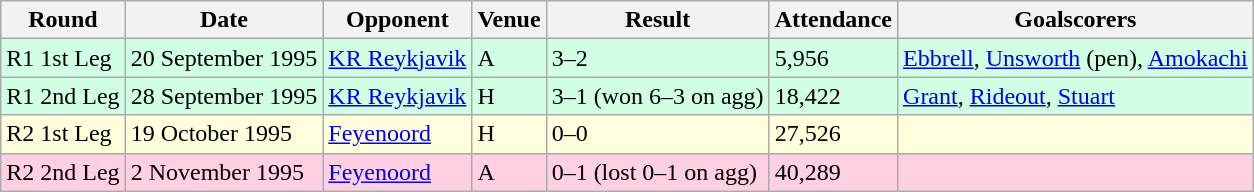<table class="wikitable">
<tr>
<th>Round</th>
<th>Date</th>
<th>Opponent</th>
<th>Venue</th>
<th>Result</th>
<th>Attendance</th>
<th>Goalscorers</th>
</tr>
<tr style="background-color: #d0ffe3;">
<td>R1 1st Leg</td>
<td>20 September 1995</td>
<td><a href='#'>KR Reykjavik</a></td>
<td>A</td>
<td>3–2</td>
<td>5,956</td>
<td><a href='#'>Ebbrell</a>, <a href='#'>Unsworth</a> (pen), <a href='#'>Amokachi</a></td>
</tr>
<tr style="background-color: #d0ffe3;">
<td>R1 2nd Leg</td>
<td>28 September 1995</td>
<td><a href='#'>KR Reykjavik</a></td>
<td>H</td>
<td>3–1 (won 6–3 on agg)</td>
<td>18,422</td>
<td><a href='#'>Grant</a>, <a href='#'>Rideout</a>, <a href='#'>Stuart</a></td>
</tr>
<tr style="background-color: #ffffdd;">
<td>R2 1st Leg</td>
<td>19 October 1995</td>
<td><a href='#'>Feyenoord</a></td>
<td>H</td>
<td>0–0</td>
<td>27,526</td>
<td></td>
</tr>
<tr style="background-color: #ffd0e3;">
<td>R2 2nd Leg</td>
<td>2 November 1995</td>
<td><a href='#'>Feyenoord</a></td>
<td>A</td>
<td>0–1 (lost 0–1 on agg)</td>
<td>40,289</td>
<td></td>
</tr>
</table>
